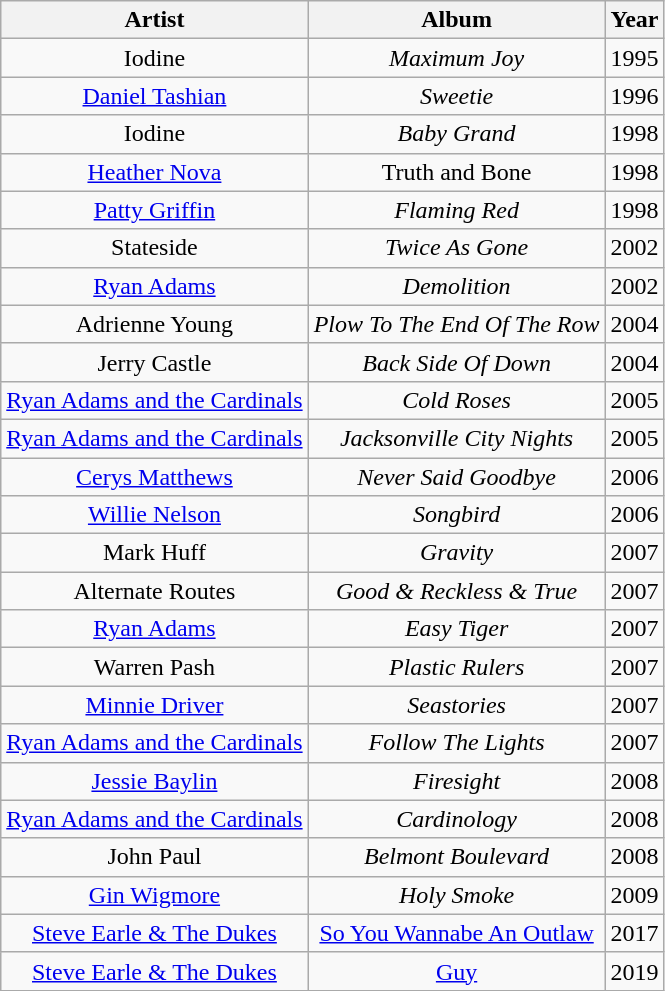<table class="wikitable" style="text-align:center;">
<tr>
<th>Artist</th>
<th>Album</th>
<th>Year</th>
</tr>
<tr>
<td>Iodine</td>
<td><em>Maximum Joy</em></td>
<td>1995</td>
</tr>
<tr>
<td><a href='#'>Daniel Tashian</a></td>
<td><em>Sweetie</em></td>
<td>1996</td>
</tr>
<tr>
<td>Iodine</td>
<td><em>Baby Grand</em></td>
<td>1998</td>
</tr>
<tr>
<td><a href='#'>Heather Nova</a></td>
<td>Truth and Bone</td>
<td>1998</td>
</tr>
<tr>
<td><a href='#'>Patty Griffin</a></td>
<td><em>Flaming Red</em></td>
<td>1998</td>
</tr>
<tr>
<td>Stateside</td>
<td><em>Twice As Gone</em></td>
<td>2002</td>
</tr>
<tr>
<td><a href='#'>Ryan Adams</a></td>
<td><em>Demolition</em></td>
<td>2002</td>
</tr>
<tr>
<td>Adrienne Young</td>
<td><em>Plow To The End Of The Row</em></td>
<td>2004</td>
</tr>
<tr>
<td>Jerry Castle</td>
<td><em>Back Side Of Down</em></td>
<td>2004</td>
</tr>
<tr>
<td><a href='#'>Ryan Adams and the Cardinals</a></td>
<td><em>Cold Roses</em></td>
<td>2005</td>
</tr>
<tr>
<td><a href='#'>Ryan Adams and the Cardinals</a></td>
<td><em>Jacksonville City Nights</em></td>
<td>2005</td>
</tr>
<tr>
<td><a href='#'>Cerys Matthews</a></td>
<td><em>Never Said Goodbye</em></td>
<td>2006</td>
</tr>
<tr>
<td><a href='#'>Willie Nelson</a></td>
<td><em>Songbird</em></td>
<td>2006</td>
</tr>
<tr>
<td>Mark Huff</td>
<td><em>Gravity</em></td>
<td>2007</td>
</tr>
<tr>
<td>Alternate Routes</td>
<td><em>Good & Reckless & True</em></td>
<td>2007</td>
</tr>
<tr>
<td><a href='#'>Ryan Adams</a></td>
<td><em>Easy Tiger</em></td>
<td>2007</td>
</tr>
<tr>
<td>Warren Pash</td>
<td><em>Plastic Rulers</em></td>
<td>2007</td>
</tr>
<tr>
<td><a href='#'>Minnie Driver</a></td>
<td><em>Seastories</em></td>
<td>2007</td>
</tr>
<tr>
<td><a href='#'>Ryan Adams and the Cardinals</a></td>
<td><em>Follow The Lights</em></td>
<td>2007</td>
</tr>
<tr>
<td><a href='#'>Jessie Baylin</a></td>
<td><em>Firesight</em></td>
<td>2008</td>
</tr>
<tr>
<td><a href='#'>Ryan Adams and the Cardinals</a></td>
<td><em>Cardinology</em></td>
<td>2008</td>
</tr>
<tr>
<td>John Paul</td>
<td><em>Belmont Boulevard</em></td>
<td>2008</td>
</tr>
<tr>
<td><a href='#'>Gin Wigmore</a></td>
<td><em>Holy Smoke</em></td>
<td>2009</td>
</tr>
<tr>
<td><a href='#'>Steve Earle & The Dukes</a></td>
<td><a href='#'>So You Wannabe An Outlaw</a></td>
<td>2017</td>
</tr>
<tr>
<td><a href='#'>Steve Earle & The Dukes</a></td>
<td><a href='#'>Guy</a></td>
<td>2019</td>
</tr>
</table>
